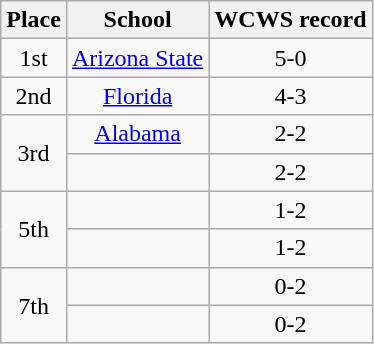<table class="wikitable">
<tr>
<th>Place</th>
<th>School</th>
<th>WCWS record</th>
</tr>
<tr>
<td align="center">1st</td>
<td align="center"><a href='#'>Arizona State</a></td>
<td align="center">5-0</td>
</tr>
<tr>
<td align="center">2nd</td>
<td align="center"><a href='#'>Florida</a></td>
<td align="center">4-3</td>
</tr>
<tr>
<td rowspan="2" align=center>3rd</td>
<td align="center"><a href='#'>Alabama</a></td>
<td align="center">2-2</td>
</tr>
<tr>
<td align="center"></td>
<td align="center">2-2</td>
</tr>
<tr>
<td rowspan="2" align=center>5th</td>
<td align="center"></td>
<td align="center">1-2</td>
</tr>
<tr>
<td align="center"></td>
<td align="center">1-2</td>
</tr>
<tr>
<td rowspan="2" align=center>7th</td>
<td align="center"></td>
<td align="center">0-2</td>
</tr>
<tr>
<td align="center"></td>
<td align="center">0-2</td>
</tr>
</table>
